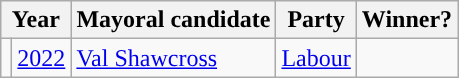<table class="wikitable">
<tr>
<th colspan="2">Year</th>
<th>Mayoral candidate</th>
<th>Party</th>
<th>Winner?</th>
</tr>
<tr>
<td style="background-color: "></td>
<td><a href='#'>2022</a></td>
<td><a href='#'>Val Shawcross</a></td>
<td><a href='#'>Labour</a></td>
<td></td>
</tr>
</table>
